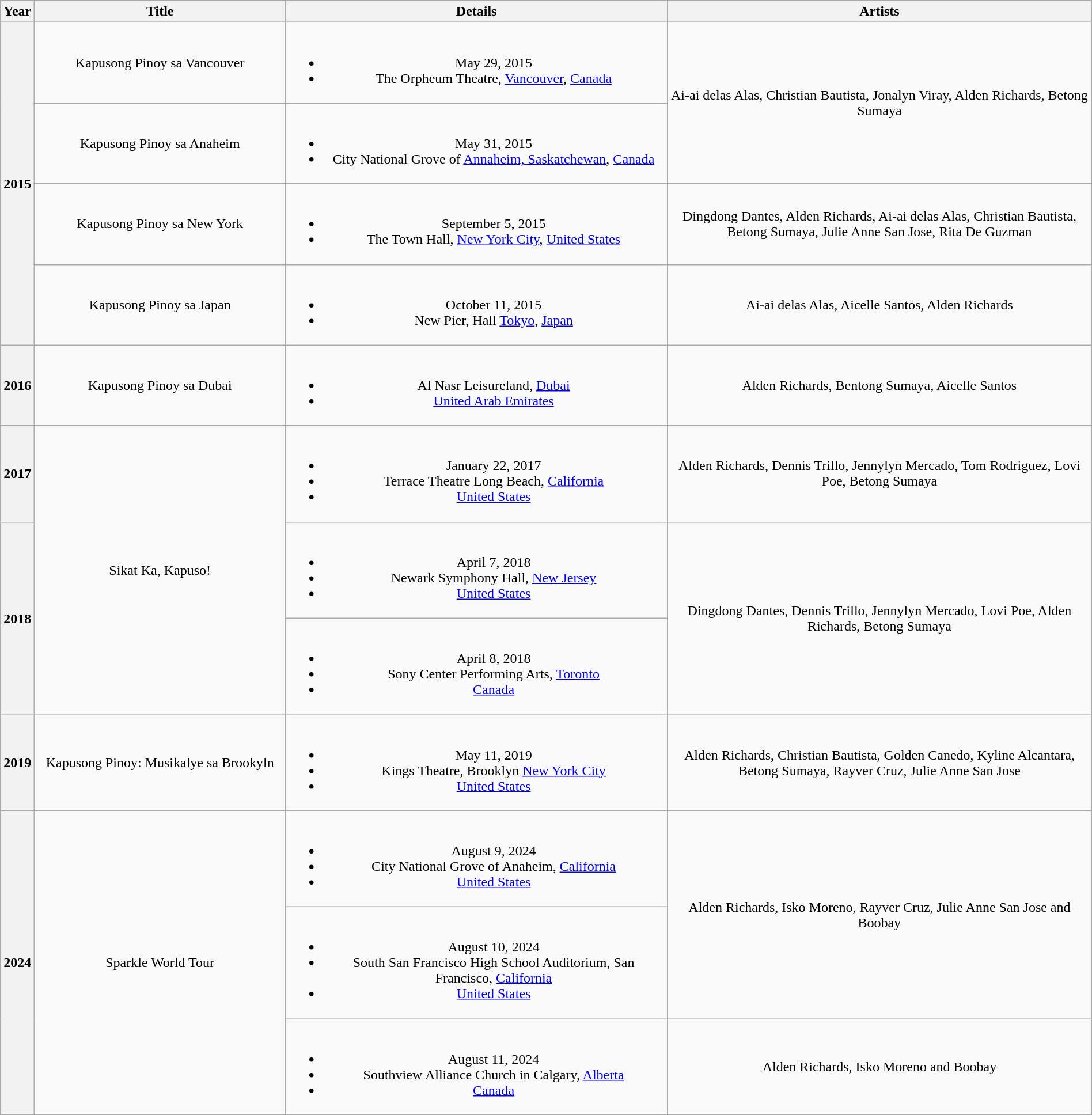<table class="wikitable sortable plainrowheaders" style="text-align:center;" width=100%>
<tr>
<th scope="col">Year</th>
<th scope="col" width="23%">Title</th>
<th scope="col" width=35%">Details</th>
<th scope="col">Artists</th>
</tr>
<tr>
<th scoperow rowspan=4>2015</th>
<td>Kapusong Pinoy sa Vancouver</td>
<td><br><ul><li>May 29, 2015</li><li>The Orpheum Theatre, <a href='#'>Vancouver</a>, <a href='#'>Canada</a></li></ul></td>
<td rowspan=2>Ai-ai delas Alas, Christian Bautista, Jonalyn Viray, Alden Richards, Betong Sumaya</td>
</tr>
<tr>
<td>Kapusong Pinoy sa Anaheim</td>
<td><br><ul><li>May 31, 2015</li><li>City National Grove of <a href='#'>Annaheim, Saskatchewan</a>, <a href='#'>Canada</a></li></ul></td>
</tr>
<tr>
<td>Kapusong Pinoy sa New York</td>
<td><br><ul><li>September 5, 2015</li><li>The Town Hall, <a href='#'>New York City</a>, <a href='#'>United States</a></li></ul></td>
<td>Dingdong Dantes, Alden Richards, Ai-ai delas Alas, Christian Bautista, Betong Sumaya, Julie Anne San Jose, Rita De Guzman</td>
</tr>
<tr>
<td>Kapusong Pinoy sa Japan</td>
<td><br><ul><li>October 11, 2015</li><li>New Pier, Hall <a href='#'>Tokyo</a>, <a href='#'>Japan</a></li></ul></td>
<td>Ai-ai delas Alas, Aicelle Santos, Alden Richards</td>
</tr>
<tr>
<th scoperow>2016</th>
<td>Kapusong Pinoy sa Dubai</td>
<td><br><ul><li>Al Nasr Leisureland, <a href='#'>Dubai</a></li><li><a href='#'>United Arab Emirates</a></li></ul></td>
<td>Alden Richards, Bentong Sumaya, Aicelle Santos</td>
</tr>
<tr>
<th scoperow>2017</th>
<td rowspan=3>Sikat Ka, Kapuso!</td>
<td><br><ul><li>January 22, 2017</li><li>Terrace Theatre Long Beach, <a href='#'>California</a></li><li><a href='#'>United States</a></li></ul></td>
<td>Alden Richards, Dennis Trillo, Jennylyn Mercado, Tom Rodriguez, Lovi Poe, Betong Sumaya</td>
</tr>
<tr>
<th scoperow rowspan=2>2018</th>
<td><br><ul><li>April 7, 2018</li><li>Newark Symphony Hall, <a href='#'>New Jersey</a></li><li><a href='#'>United States</a></li></ul></td>
<td rowspan=2>Dingdong Dantes, Dennis Trillo, Jennylyn Mercado, Lovi Poe, Alden Richards, Betong Sumaya</td>
</tr>
<tr>
<td><br><ul><li>April 8, 2018</li><li>Sony Center Performing Arts, <a href='#'>Toronto</a></li><li><a href='#'>Canada</a></li></ul></td>
</tr>
<tr>
<th scoperow>2019</th>
<td>Kapusong Pinoy: Musikalye sa Brookyln</td>
<td><br><ul><li>May 11, 2019</li><li>Kings Theatre, Brooklyn <a href='#'>New York City</a></li><li><a href='#'>United States</a></li></ul></td>
<td>Alden Richards, Christian Bautista, Golden Canedo, Kyline Alcantara, Betong Sumaya, Rayver Cruz, Julie Anne San Jose</td>
</tr>
<tr>
<th scoperow rowspan=3>2024</th>
<td rowspan=3>Sparkle World Tour</td>
<td><br><ul><li>August 9, 2024</li><li>City National Grove of Anaheim, <a href='#'>California</a></li><li><a href='#'>United States</a></li></ul></td>
<td rowspan=2>Alden Richards, Isko Moreno, Rayver Cruz, Julie Anne San Jose and Boobay</td>
</tr>
<tr>
<td><br><ul><li>August 10, 2024</li><li>South San Francisco High School Auditorium, San Francisco, <a href='#'>California</a></li><li><a href='#'>United States</a></li></ul></td>
</tr>
<tr>
<td><br><ul><li>August 11, 2024</li><li>Southview Alliance Church in Calgary, <a href='#'>Alberta</a></li><li><a href='#'>Canada</a></li></ul></td>
<td>Alden Richards, Isko Moreno and Boobay</td>
</tr>
<tr>
</tr>
</table>
